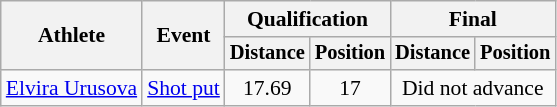<table class=wikitable style="font-size:90%">
<tr>
<th rowspan="2">Athlete</th>
<th rowspan="2">Event</th>
<th colspan="2">Qualification</th>
<th colspan="2">Final</th>
</tr>
<tr style="font-size:95%">
<th>Distance</th>
<th>Position</th>
<th>Distance</th>
<th>Position</th>
</tr>
<tr align=center>
<td align=left><a href='#'>Elvira Urusova</a></td>
<td align=left><a href='#'>Shot put</a></td>
<td>17.69</td>
<td>17</td>
<td colspan=2>Did not advance</td>
</tr>
</table>
